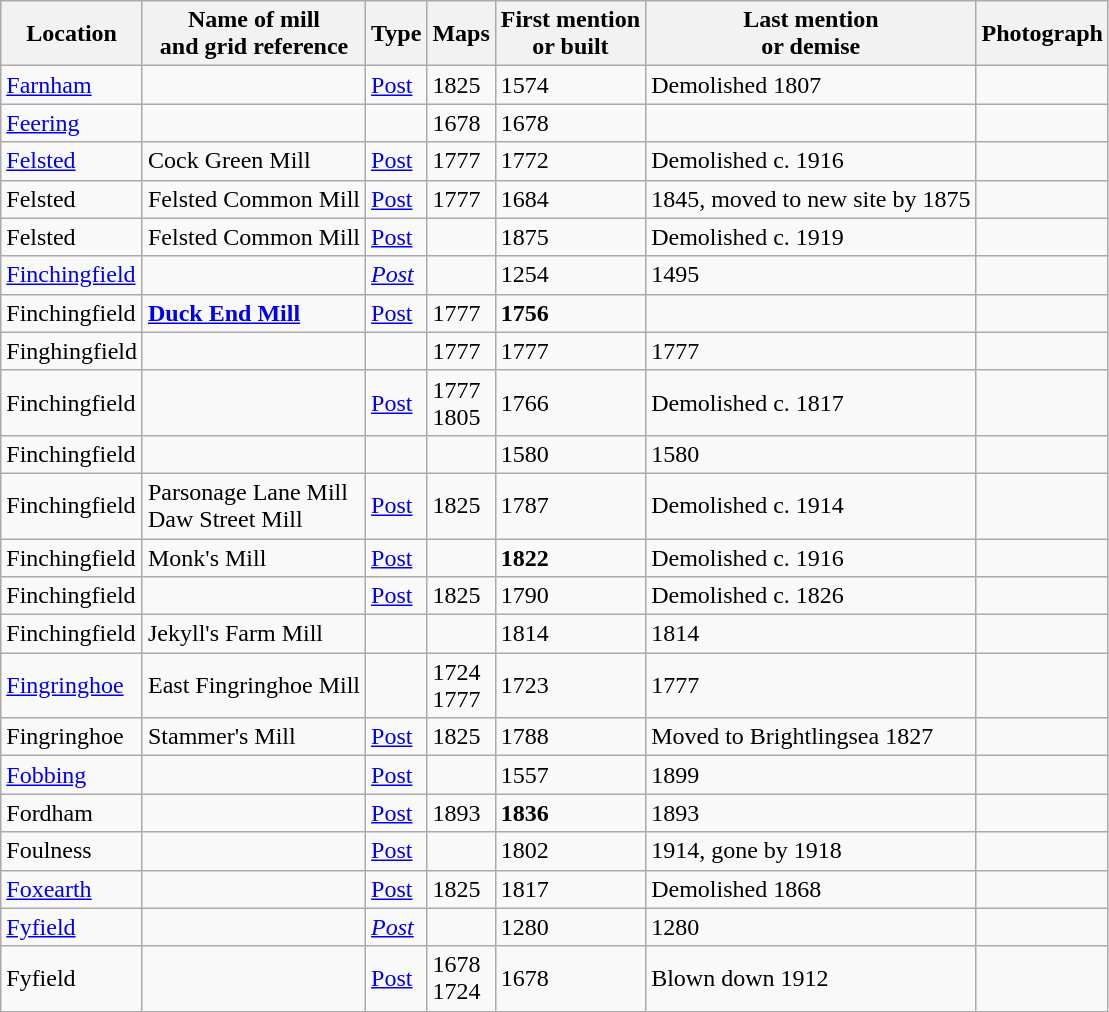<table class="wikitable">
<tr>
<th>Location</th>
<th>Name of mill<br>and grid reference</th>
<th>Type</th>
<th>Maps</th>
<th>First mention<br>or built</th>
<th>Last mention<br> or demise</th>
<th>Photograph</th>
</tr>
<tr>
<td><a href='#'>Farnham</a></td>
<td></td>
<td><a href='#'>Post</a></td>
<td>1825</td>
<td>1574</td>
<td>Demolished 1807</td>
<td></td>
</tr>
<tr>
<td><a href='#'>Feering</a></td>
<td></td>
<td></td>
<td>1678</td>
<td>1678</td>
<td></td>
<td></td>
</tr>
<tr>
<td><a href='#'>Felsted</a></td>
<td>Cock Green Mill<br></td>
<td><a href='#'>Post</a></td>
<td>1777</td>
<td>1772</td>
<td>Demolished c. 1916</td>
<td></td>
</tr>
<tr>
<td>Felsted</td>
<td>Felsted Common Mill<br></td>
<td><a href='#'>Post</a></td>
<td>1777</td>
<td>1684</td>
<td>1845, moved to new site by 1875</td>
<td></td>
</tr>
<tr>
<td>Felsted</td>
<td>Felsted Common Mill<br></td>
<td><a href='#'>Post</a></td>
<td></td>
<td>1875</td>
<td>Demolished c. 1919</td>
<td></td>
</tr>
<tr>
<td><a href='#'>Finchingfield</a></td>
<td></td>
<td><em><a href='#'>Post</a></em></td>
<td></td>
<td>1254</td>
<td>1495</td>
<td></td>
</tr>
<tr>
<td>Finchingfield</td>
<td><strong><a href='#'>Duck End Mill</a></strong><br></td>
<td><a href='#'>Post</a></td>
<td>1777</td>
<td><strong>1756</strong></td>
<td></td>
<td></td>
</tr>
<tr>
<td>Finghingfield</td>
<td></td>
<td></td>
<td>1777</td>
<td>1777</td>
<td>1777</td>
<td></td>
</tr>
<tr>
<td>Finchingfield</td>
<td></td>
<td><a href='#'>Post</a></td>
<td>1777<br>1805</td>
<td>1766</td>
<td>Demolished c. 1817</td>
<td></td>
</tr>
<tr>
<td>Finchingfield</td>
<td></td>
<td></td>
<td></td>
<td>1580</td>
<td>1580</td>
<td></td>
</tr>
<tr>
<td>Finchingfield</td>
<td>Parsonage Lane Mill<br>Daw Street Mill<br></td>
<td><a href='#'>Post</a></td>
<td>1825</td>
<td>1787</td>
<td>Demolished c. 1914</td>
<td></td>
</tr>
<tr>
<td>Finchingfield</td>
<td>Monk's Mill<br></td>
<td><a href='#'>Post</a></td>
<td></td>
<td><strong>1822</strong></td>
<td>Demolished c. 1916</td>
<td></td>
</tr>
<tr>
<td>Finchingfield</td>
<td></td>
<td><a href='#'>Post</a></td>
<td>1825</td>
<td>1790</td>
<td>Demolished c. 1826</td>
<td></td>
</tr>
<tr>
<td>Finchingfield</td>
<td>Jekyll's Farm Mill<br></td>
<td></td>
<td></td>
<td>1814</td>
<td>1814</td>
<td></td>
</tr>
<tr>
<td><a href='#'>Fingringhoe</a></td>
<td>East Fingringhoe Mill <br></td>
<td></td>
<td>1724<br>1777</td>
<td>1723</td>
<td>1777</td>
<td></td>
</tr>
<tr>
<td>Fingringhoe</td>
<td>Stammer's Mill <br></td>
<td><a href='#'>Post</a></td>
<td>1825</td>
<td>1788</td>
<td>Moved to Brightlingsea 1827</td>
<td></td>
</tr>
<tr>
<td><a href='#'>Fobbing</a></td>
<td></td>
<td><a href='#'>Post</a></td>
<td></td>
<td>1557</td>
<td>1899</td>
<td></td>
</tr>
<tr>
<td>Fordham</td>
<td></td>
<td><a href='#'>Post</a></td>
<td>1893</td>
<td><strong>1836</strong></td>
<td>1893</td>
<td></td>
</tr>
<tr>
<td>Foulness</td>
<td></td>
<td><a href='#'>Post</a></td>
<td></td>
<td>1802</td>
<td>1914, gone by 1918</td>
<td></td>
</tr>
<tr>
<td><a href='#'>Foxearth</a></td>
<td></td>
<td><a href='#'>Post</a></td>
<td>1825</td>
<td>1817</td>
<td>Demolished 1868</td>
<td></td>
</tr>
<tr>
<td><a href='#'>Fyfield</a></td>
<td></td>
<td><em><a href='#'>Post</a></em></td>
<td></td>
<td>1280</td>
<td>1280</td>
<td></td>
</tr>
<tr>
<td>Fyfield</td>
<td></td>
<td><a href='#'>Post</a></td>
<td>1678<br>1724</td>
<td>1678</td>
<td>Blown down 1912</td>
<td></td>
</tr>
</table>
